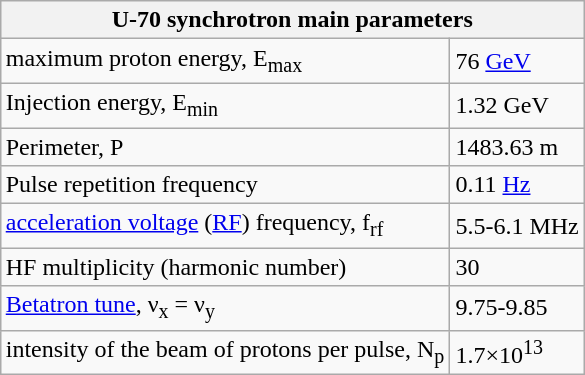<table class="wikitable" style="float:right;">
<tr>
<th colspan=2>U-70 synchrotron main parameters</th>
</tr>
<tr>
<td>maximum proton energy, E<sub>max</sub></td>
<td>76 <a href='#'>GeV</a></td>
</tr>
<tr>
<td>Injection energy, E<sub>min</sub></td>
<td>1.32 GeV</td>
</tr>
<tr>
<td>Perimeter, P</td>
<td>1483.63 m</td>
</tr>
<tr>
<td>Pulse repetition frequency</td>
<td>0.11 <a href='#'>Hz</a></td>
</tr>
<tr>
<td><a href='#'>acceleration voltage</a> (<a href='#'>RF</a>) frequency, f<sub>rf</sub></td>
<td>5.5-6.1 MHz</td>
</tr>
<tr>
<td>HF multiplicity (harmonic number)</td>
<td>30</td>
</tr>
<tr>
<td><a href='#'>Betatron tune</a>, ν<sub>x</sub> = ν<sub>y</sub></td>
<td>9.75-9.85</td>
</tr>
<tr>
<td>intensity of the beam of protons per pulse, N<sub>p</sub></td>
<td>1.7×10<sup>13</sup></td>
</tr>
</table>
